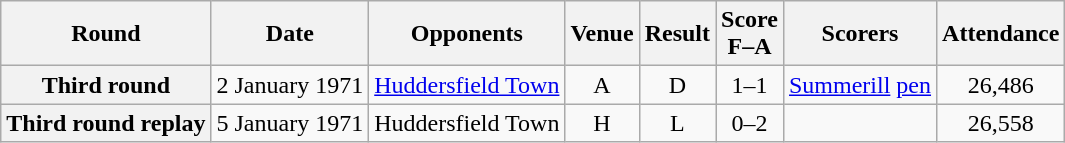<table class="wikitable plainrowheaders" style="text-align:center">
<tr>
<th scope="col">Round</th>
<th scope="col">Date</th>
<th scope="col">Opponents</th>
<th scope="col">Venue</th>
<th scope="col">Result</th>
<th scope="col">Score<br>F–A</th>
<th scope="col">Scorers</th>
<th scope="col">Attendance</th>
</tr>
<tr>
<th scope="row">Third round</th>
<td align="left">2 January 1971</td>
<td align="left"><a href='#'>Huddersfield Town</a></td>
<td>A</td>
<td>D</td>
<td>1–1</td>
<td align="left"><a href='#'>Summerill</a> <a href='#'>pen</a></td>
<td>26,486</td>
</tr>
<tr>
<th scope="row">Third round replay</th>
<td align="left">5 January 1971</td>
<td align="left">Huddersfield Town</td>
<td>H</td>
<td>L</td>
<td>0–2</td>
<td></td>
<td>26,558</td>
</tr>
</table>
